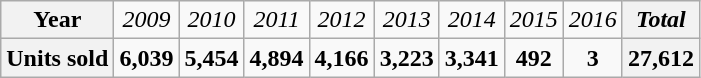<table class="wikitable" style="float:center; clear:center; margin:0em 0em 1em 1em; text-align:center">
<tr>
<th>Year</th>
<td><em>2009</em></td>
<td><em>2010</em></td>
<td><em>2011</em></td>
<td><em>2012</em></td>
<td><em>2013</em></td>
<td><em>2014</em></td>
<td><em>2015</em></td>
<td><em>2016</em></td>
<th><em>Total</em></th>
</tr>
<tr>
<th>Units sold</th>
<td><strong>6,039</strong></td>
<td><strong>5,454</strong></td>
<td><strong>4,894</strong></td>
<td><strong>4,166</strong></td>
<td><strong>3,223</strong></td>
<td><strong>3,341</strong></td>
<td><strong>492</strong></td>
<td><strong>3</strong></td>
<th>27,612</th>
</tr>
</table>
